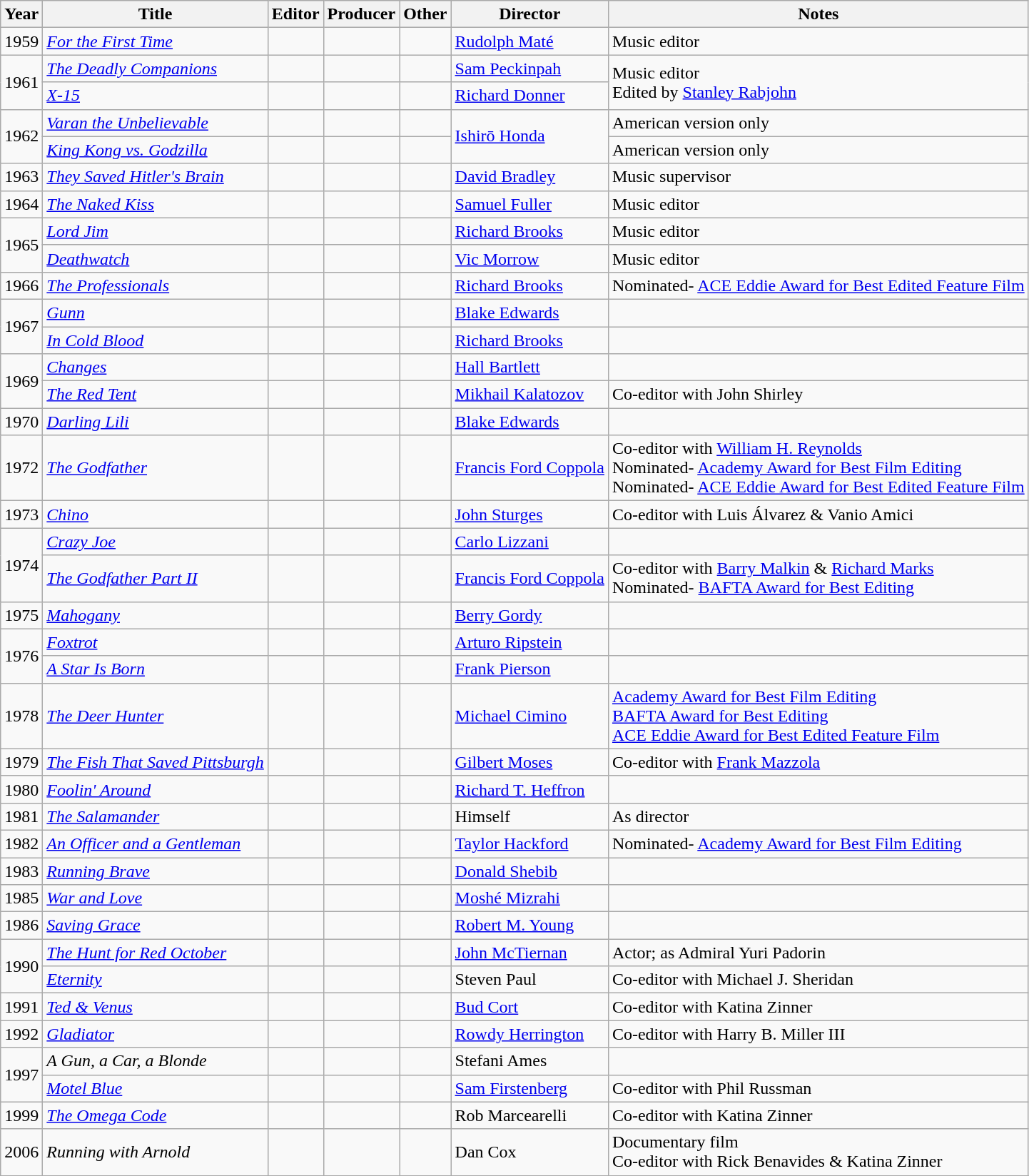<table class="wikitable">
<tr>
<th>Year</th>
<th>Title</th>
<th>Editor</th>
<th>Producer</th>
<th>Other</th>
<th>Director</th>
<th>Notes</th>
</tr>
<tr>
<td>1959</td>
<td><a href='#'><em>For the First Time</em></a></td>
<td></td>
<td></td>
<td></td>
<td><a href='#'>Rudolph Maté</a></td>
<td>Music editor</td>
</tr>
<tr>
<td rowspan="2">1961</td>
<td><em><a href='#'>The Deadly Companions</a></em></td>
<td></td>
<td></td>
<td></td>
<td><a href='#'>Sam Peckinpah</a></td>
<td rowspan="2">Music editor<br>Edited by <a href='#'>Stanley Rabjohn</a></td>
</tr>
<tr>
<td><a href='#'><em>X-15</em></a></td>
<td></td>
<td></td>
<td></td>
<td><a href='#'>Richard Donner</a></td>
</tr>
<tr>
<td rowspan="2">1962</td>
<td><em><a href='#'>Varan the Unbelievable</a></em></td>
<td></td>
<td></td>
<td></td>
<td rowspan="2"><a href='#'>Ishirō Honda</a></td>
<td>American version only</td>
</tr>
<tr>
<td><em><a href='#'>King Kong vs. Godzilla</a></em></td>
<td></td>
<td></td>
<td></td>
<td>American version only</td>
</tr>
<tr>
<td>1963</td>
<td><em><a href='#'>They Saved Hitler's Brain</a></em></td>
<td></td>
<td></td>
<td></td>
<td><a href='#'>David Bradley</a></td>
<td>Music supervisor</td>
</tr>
<tr>
<td>1964</td>
<td><em><a href='#'>The Naked Kiss</a></em></td>
<td></td>
<td></td>
<td></td>
<td><a href='#'>Samuel Fuller</a></td>
<td>Music editor</td>
</tr>
<tr>
<td rowspan="2">1965</td>
<td><a href='#'><em>Lord Jim</em></a></td>
<td></td>
<td></td>
<td></td>
<td><a href='#'>Richard Brooks</a></td>
<td>Music editor</td>
</tr>
<tr>
<td><a href='#'><em>Deathwatch</em></a></td>
<td></td>
<td></td>
<td></td>
<td><a href='#'>Vic Morrow</a></td>
<td>Music editor</td>
</tr>
<tr>
<td>1966</td>
<td><a href='#'><em>The Professionals</em></a></td>
<td></td>
<td></td>
<td></td>
<td><a href='#'>Richard Brooks</a></td>
<td>Nominated- <a href='#'>ACE Eddie Award for Best Edited Feature Film</a></td>
</tr>
<tr>
<td rowspan="2">1967</td>
<td><a href='#'><em>Gunn</em></a></td>
<td></td>
<td></td>
<td></td>
<td><a href='#'>Blake Edwards</a></td>
<td></td>
</tr>
<tr>
<td><a href='#'><em>In Cold Blood</em></a></td>
<td></td>
<td></td>
<td></td>
<td><a href='#'>Richard Brooks</a></td>
<td></td>
</tr>
<tr>
<td rowspan="2">1969</td>
<td><a href='#'><em>Changes</em></a></td>
<td></td>
<td></td>
<td></td>
<td><a href='#'>Hall Bartlett</a></td>
<td></td>
</tr>
<tr>
<td><a href='#'><em>The Red Tent</em></a></td>
<td></td>
<td></td>
<td></td>
<td><a href='#'>Mikhail Kalatozov</a></td>
<td>Co-editor with John Shirley</td>
</tr>
<tr>
<td>1970</td>
<td><em><a href='#'>Darling Lili</a></em></td>
<td></td>
<td></td>
<td></td>
<td><a href='#'>Blake Edwards</a></td>
<td></td>
</tr>
<tr>
<td>1972</td>
<td><em><a href='#'>The Godfather</a></em></td>
<td></td>
<td></td>
<td></td>
<td><a href='#'>Francis Ford Coppola</a></td>
<td>Co-editor with <a href='#'>William H. Reynolds</a><br>Nominated- <a href='#'>Academy Award for Best Film Editing</a><br>Nominated- <a href='#'>ACE Eddie Award for Best Edited Feature Film</a></td>
</tr>
<tr>
<td>1973</td>
<td><a href='#'><em>Chino</em></a></td>
<td></td>
<td></td>
<td></td>
<td><a href='#'>John Sturges</a></td>
<td>Co-editor with Luis Álvarez & Vanio Amici</td>
</tr>
<tr>
<td rowspan="2">1974</td>
<td><a href='#'><em>Crazy Joe</em></a></td>
<td></td>
<td></td>
<td></td>
<td><a href='#'>Carlo Lizzani</a></td>
<td></td>
</tr>
<tr>
<td><em><a href='#'>The Godfather Part II</a></em></td>
<td></td>
<td></td>
<td></td>
<td><a href='#'>Francis Ford Coppola</a></td>
<td>Co-editor with <a href='#'>Barry Malkin</a> & <a href='#'>Richard Marks</a><br>Nominated- <a href='#'>BAFTA Award for Best Editing</a></td>
</tr>
<tr>
<td>1975</td>
<td><a href='#'><em>Mahogany</em></a></td>
<td></td>
<td></td>
<td></td>
<td><a href='#'>Berry Gordy</a></td>
<td></td>
</tr>
<tr>
<td rowspan="2">1976</td>
<td><a href='#'><em>Foxtrot</em></a></td>
<td></td>
<td></td>
<td></td>
<td><a href='#'>Arturo Ripstein</a></td>
<td></td>
</tr>
<tr>
<td><a href='#'><em>A Star Is Born</em></a></td>
<td></td>
<td></td>
<td></td>
<td><a href='#'>Frank Pierson</a></td>
<td></td>
</tr>
<tr>
<td>1978</td>
<td><em><a href='#'>The Deer Hunter</a></em></td>
<td></td>
<td></td>
<td></td>
<td><a href='#'>Michael Cimino</a></td>
<td><a href='#'>Academy Award for Best Film Editing</a><br><a href='#'>BAFTA Award for Best Editing</a><br><a href='#'>ACE Eddie Award for Best Edited Feature Film</a></td>
</tr>
<tr>
<td>1979</td>
<td><em><a href='#'>The Fish That Saved Pittsburgh</a></em></td>
<td></td>
<td></td>
<td></td>
<td><a href='#'>Gilbert Moses</a></td>
<td>Co-editor with <a href='#'>Frank Mazzola</a></td>
</tr>
<tr>
<td>1980</td>
<td><em><a href='#'>Foolin' Around</a></em></td>
<td></td>
<td></td>
<td></td>
<td><a href='#'>Richard T. Heffron</a></td>
<td></td>
</tr>
<tr>
<td>1981</td>
<td><em><a href='#'>The Salamander</a></em></td>
<td></td>
<td></td>
<td></td>
<td>Himself</td>
<td>As director</td>
</tr>
<tr>
<td>1982</td>
<td><em><a href='#'>An Officer and a Gentleman</a></em></td>
<td></td>
<td></td>
<td></td>
<td><a href='#'>Taylor Hackford</a></td>
<td>Nominated- <a href='#'>Academy Award for Best Film Editing</a></td>
</tr>
<tr>
<td>1983</td>
<td><em><a href='#'>Running Brave</a></em></td>
<td></td>
<td></td>
<td></td>
<td><a href='#'>Donald Shebib</a></td>
<td></td>
</tr>
<tr>
<td>1985</td>
<td><a href='#'><em>War and Love</em></a></td>
<td></td>
<td></td>
<td></td>
<td><a href='#'>Moshé Mizrahi</a></td>
<td></td>
</tr>
<tr>
<td>1986</td>
<td><a href='#'><em>Saving Grace</em></a></td>
<td></td>
<td></td>
<td></td>
<td><a href='#'>Robert M. Young</a></td>
<td></td>
</tr>
<tr>
<td rowspan="2">1990</td>
<td><em><a href='#'>The Hunt for Red October</a></em></td>
<td></td>
<td></td>
<td></td>
<td><a href='#'>John McTiernan</a></td>
<td>Actor; as Admiral Yuri Padorin</td>
</tr>
<tr>
<td><a href='#'><em>Eternity</em></a></td>
<td></td>
<td></td>
<td></td>
<td>Steven Paul</td>
<td>Co-editor with Michael J. Sheridan</td>
</tr>
<tr>
<td>1991</td>
<td><em><a href='#'>Ted & Venus</a></em></td>
<td></td>
<td></td>
<td></td>
<td><a href='#'>Bud Cort</a></td>
<td>Co-editor with Katina Zinner</td>
</tr>
<tr>
<td>1992</td>
<td><a href='#'><em>Gladiator</em></a></td>
<td></td>
<td></td>
<td></td>
<td><a href='#'>Rowdy Herrington</a></td>
<td>Co-editor with Harry B. Miller III</td>
</tr>
<tr>
<td rowspan="2">1997</td>
<td><em>A Gun, a Car, a Blonde</em></td>
<td></td>
<td></td>
<td></td>
<td>Stefani Ames</td>
<td></td>
</tr>
<tr>
<td><em><a href='#'>Motel Blue</a></em></td>
<td></td>
<td></td>
<td></td>
<td><a href='#'>Sam Firstenberg</a></td>
<td>Co-editor with Phil Russman</td>
</tr>
<tr>
<td>1999</td>
<td><em><a href='#'>The Omega Code</a></em></td>
<td></td>
<td></td>
<td></td>
<td>Rob Marcearelli</td>
<td>Co-editor with Katina Zinner</td>
</tr>
<tr>
<td>2006</td>
<td><em>Running with Arnold</em></td>
<td></td>
<td></td>
<td></td>
<td>Dan Cox</td>
<td>Documentary film<br>Co-editor with Rick Benavides & Katina Zinner</td>
</tr>
<tr>
</tr>
</table>
